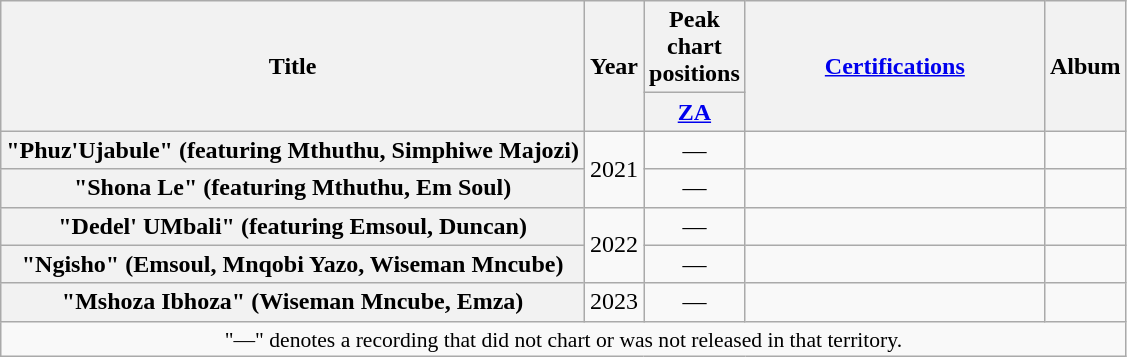<table class="wikitable plainrowheaders" style="text-align:center;">
<tr>
<th scope="col" rowspan="2">Title</th>
<th scope="col" rowspan="2">Year</th>
<th scope="col" colspan="1">Peak chart positions</th>
<th scope="col" rowspan="2" style="width:12em;"><a href='#'>Certifications</a></th>
<th scope="col" rowspan="2">Album</th>
</tr>
<tr>
<th scope="col" style="width:3em;font-size:100%;"><a href='#'>ZA</a><br></th>
</tr>
<tr>
<th scope="row">"Phuz'Ujabule" (featuring Mthuthu, Simphiwe Majozi)</th>
<td rowspan=2>2021</td>
<td>—</td>
<td></td>
<td></td>
</tr>
<tr>
<th scope="row">"Shona Le" (featuring Mthuthu, Em Soul)</th>
<td>—</td>
<td></td>
<td></td>
</tr>
<tr>
<th scope="row">"Dedel' UMbali" (featuring Emsoul, Duncan)</th>
<td rowspan=2>2022</td>
<td>—</td>
<td></td>
<td></td>
</tr>
<tr>
<th scope="row">"Ngisho" (Emsoul, Mnqobi Yazo, Wiseman Mncube)</th>
<td>—</td>
<td></td>
<td></td>
</tr>
<tr>
<th scope="row">"Mshoza Ibhoza" (Wiseman Mncube, Emza)</th>
<td>2023</td>
<td>—</td>
<td></td>
<td></td>
</tr>
<tr>
<td colspan="8" style="font-size:90%">"—" denotes a recording that did not chart or was not released in that territory.</td>
</tr>
</table>
